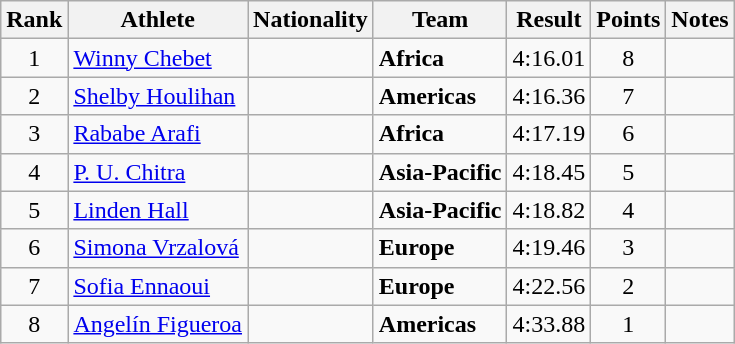<table class="wikitable sortable" style="text-align:center">
<tr>
<th>Rank</th>
<th>Athlete</th>
<th>Nationality</th>
<th>Team</th>
<th>Result</th>
<th>Points</th>
<th>Notes</th>
</tr>
<tr>
<td>1</td>
<td align="left"><a href='#'>Winny Chebet</a></td>
<td align=left></td>
<td align=left><strong>Africa</strong></td>
<td>4:16.01</td>
<td>8</td>
<td></td>
</tr>
<tr>
<td>2</td>
<td align="left"><a href='#'>Shelby Houlihan</a></td>
<td align=left></td>
<td align=left><strong>Americas</strong></td>
<td>4:16.36</td>
<td>7</td>
<td></td>
</tr>
<tr>
<td>3</td>
<td align="left"><a href='#'>Rababe Arafi</a></td>
<td align=left></td>
<td align=left><strong>Africa</strong></td>
<td>4:17.19</td>
<td>6</td>
<td></td>
</tr>
<tr>
<td>4</td>
<td align="left"><a href='#'>P. U. Chitra</a></td>
<td align=left></td>
<td align=left><strong>Asia-Pacific</strong></td>
<td>4:18.45</td>
<td>5</td>
<td></td>
</tr>
<tr>
<td>5</td>
<td align="left"><a href='#'>Linden Hall</a></td>
<td align=left></td>
<td align=left><strong>Asia-Pacific</strong></td>
<td>4:18.82</td>
<td>4</td>
<td></td>
</tr>
<tr>
<td>6</td>
<td align="left"><a href='#'>Simona Vrzalová</a></td>
<td align=left></td>
<td align=left><strong>Europe</strong></td>
<td>4:19.46</td>
<td>3</td>
<td></td>
</tr>
<tr>
<td>7</td>
<td align="left"><a href='#'>Sofia Ennaoui</a></td>
<td align=left></td>
<td align=left><strong>Europe</strong></td>
<td>4:22.56</td>
<td>2</td>
<td></td>
</tr>
<tr>
<td>8</td>
<td align="left"><a href='#'>Angelín Figueroa</a></td>
<td align=left></td>
<td align=left><strong>Americas</strong></td>
<td>4:33.88</td>
<td>1</td>
<td></td>
</tr>
</table>
